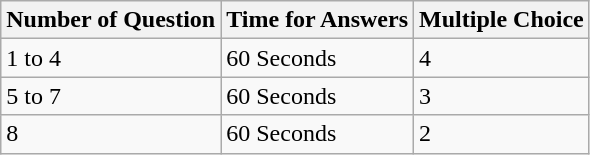<table class="wikitable">
<tr>
<th>Number of Question</th>
<th>Time for Answers</th>
<th>Multiple Choice</th>
</tr>
<tr>
<td>1 to 4</td>
<td>60 Seconds</td>
<td>4</td>
</tr>
<tr>
<td>5 to 7</td>
<td>60 Seconds</td>
<td>3</td>
</tr>
<tr>
<td>8</td>
<td>60 Seconds</td>
<td>2</td>
</tr>
</table>
